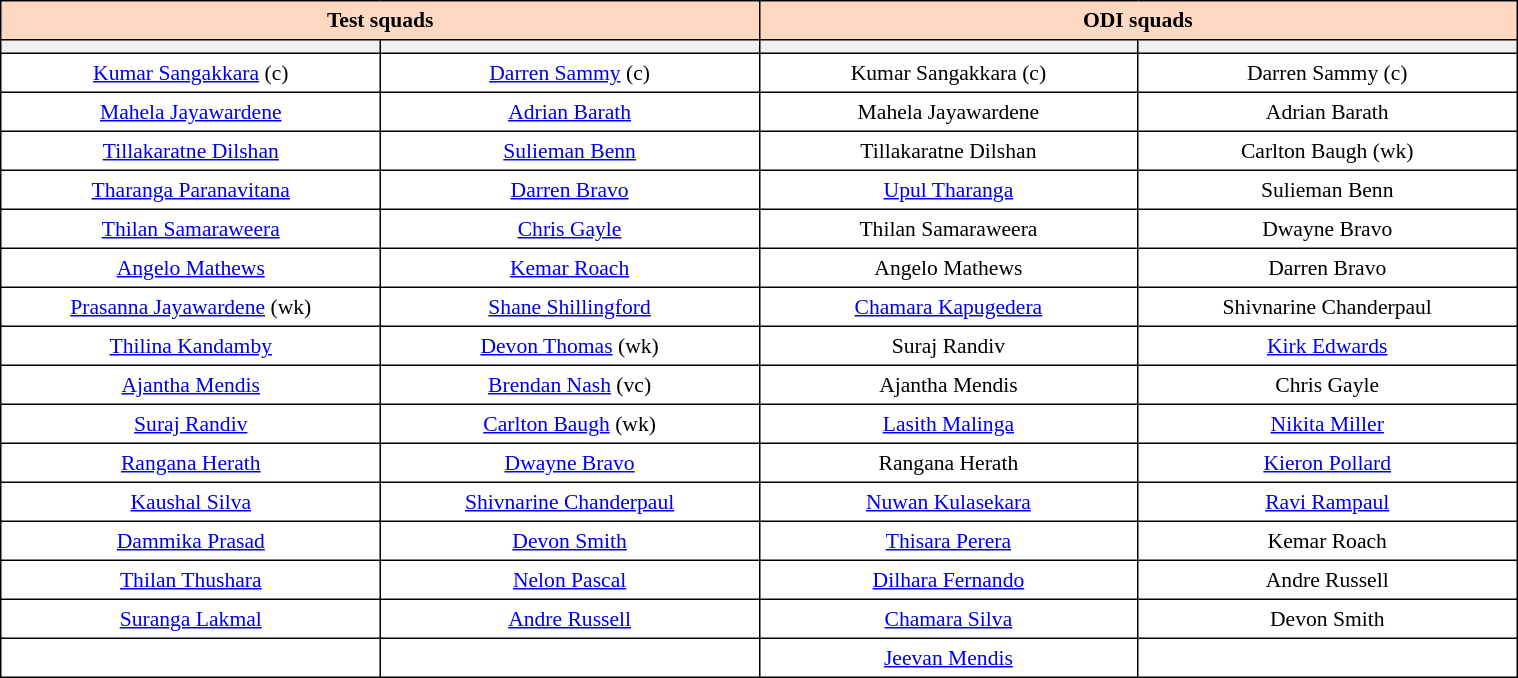<table name="squads" border="0" cellpadding="4" cellspacing="0" style="text-align:center; font-size:90%; border-collapse:collapse;width:80%;margin:auto;">
<tr>
<th style="background:#FFD8C1; border: 1px solid #000000;" colspan=2>Test squads</th>
<th style="background:#FFD8C1; border: 1px solid #000000;" colspan=2>ODI squads</th>
</tr>
<tr bgcolor="#efefef">
<th style="border: 1px solid #000000;" width=16%><strong></strong></th>
<th style="border: 1px solid #000000;" width=16%><strong></strong></th>
<th style="border: 1px solid #000000;" width=16%><strong></strong></th>
<th style="border: 1px solid #000000;" width=16%><strong></strong></th>
</tr>
<tr>
<td style="border: 1px solid #000000;"><a href='#'>Kumar Sangakkara</a> (c)</td>
<td style="border: 1px solid #000000;"><a href='#'>Darren Sammy</a> (c)</td>
<td style="border: 1px solid #000000;">Kumar Sangakkara (c)</td>
<td style="border: 1px solid #000000;">Darren Sammy (c)</td>
</tr>
<tr>
<td style="border: 1px solid #000000;"><a href='#'>Mahela Jayawardene</a></td>
<td style="border: 1px solid #000000;"><a href='#'>Adrian Barath</a></td>
<td style="border: 1px solid #000000;">Mahela Jayawardene</td>
<td style="border: 1px solid #000000;">Adrian Barath</td>
</tr>
<tr>
<td style="border: 1px solid #000000;"><a href='#'>Tillakaratne Dilshan</a></td>
<td style="border: 1px solid #000000;"><a href='#'>Sulieman Benn</a></td>
<td style="border: 1px solid #000000;">Tillakaratne Dilshan</td>
<td style="border: 1px solid #000000;">Carlton Baugh (wk)</td>
</tr>
<tr>
<td style="border: 1px solid #000000;"><a href='#'>Tharanga Paranavitana</a></td>
<td style="border: 1px solid #000000;"><a href='#'>Darren Bravo</a></td>
<td style="border: 1px solid #000000;"><a href='#'>Upul Tharanga</a></td>
<td style="border: 1px solid #000000;">Sulieman Benn</td>
</tr>
<tr>
<td style="border: 1px solid #000000;"><a href='#'>Thilan Samaraweera</a></td>
<td style="border: 1px solid #000000;"><a href='#'>Chris Gayle</a></td>
<td style="border: 1px solid #000000;">Thilan Samaraweera</td>
<td style="border: 1px solid #000000;">Dwayne Bravo</td>
</tr>
<tr>
<td style="border: 1px solid #000000;"><a href='#'>Angelo Mathews</a></td>
<td style="border: 1px solid #000000;"><a href='#'>Kemar Roach</a></td>
<td style="border: 1px solid #000000;">Angelo Mathews</td>
<td style="border: 1px solid #000000;">Darren Bravo</td>
</tr>
<tr>
<td style="border: 1px solid #000000;"><a href='#'>Prasanna Jayawardene</a> (wk)</td>
<td style="border: 1px solid #000000;"><a href='#'>Shane Shillingford</a></td>
<td style="border: 1px solid #000000;"><a href='#'>Chamara Kapugedera</a></td>
<td style="border: 1px solid #000000;">Shivnarine Chanderpaul</td>
</tr>
<tr>
<td style="border: 1px solid #000000;"><a href='#'>Thilina Kandamby</a></td>
<td style="border: 1px solid #000000;"><a href='#'>Devon Thomas</a> (wk)</td>
<td style="border: 1px solid #000000;">Suraj Randiv</td>
<td style="border: 1px solid #000000;"><a href='#'>Kirk Edwards</a></td>
</tr>
<tr>
<td style="border: 1px solid #000000;"><a href='#'>Ajantha Mendis</a></td>
<td style="border: 1px solid #000000;"><a href='#'>Brendan Nash</a> (vc)</td>
<td style="border: 1px solid #000000;">Ajantha Mendis</td>
<td style="border: 1px solid #000000;">Chris Gayle</td>
</tr>
<tr>
<td style="border: 1px solid #000000;"><a href='#'>Suraj Randiv</a></td>
<td style="border: 1px solid #000000;"><a href='#'>Carlton Baugh</a> (wk)</td>
<td style="border: 1px solid #000000;"><a href='#'>Lasith Malinga</a></td>
<td style="border: 1px solid #000000;"><a href='#'>Nikita Miller</a></td>
</tr>
<tr>
<td style="border: 1px solid #000000;"><a href='#'>Rangana Herath</a></td>
<td style="border: 1px solid #000000;"><a href='#'>Dwayne Bravo</a></td>
<td style="border: 1px solid #000000;">Rangana Herath</td>
<td style="border: 1px solid #000000;"><a href='#'>Kieron Pollard</a></td>
</tr>
<tr>
<td style="border: 1px solid #000000;"><a href='#'>Kaushal Silva</a></td>
<td style="border: 1px solid #000000;"><a href='#'>Shivnarine Chanderpaul</a></td>
<td style="border: 1px solid #000000;"><a href='#'>Nuwan Kulasekara</a></td>
<td style="border: 1px solid #000000;"><a href='#'>Ravi Rampaul</a></td>
</tr>
<tr>
<td style="border: 1px solid #000000;"><a href='#'>Dammika Prasad</a></td>
<td style="border: 1px solid #000000;"><a href='#'>Devon Smith</a></td>
<td style="border: 1px solid #000000;"><a href='#'>Thisara Perera</a></td>
<td style="border: 1px solid #000000;">Kemar Roach</td>
</tr>
<tr>
<td style="border: 1px solid #000000;"><a href='#'>Thilan Thushara</a></td>
<td style="border: 1px solid #000000;"><a href='#'>Nelon Pascal</a></td>
<td style="border: 1px solid #000000;"><a href='#'>Dilhara Fernando</a></td>
<td style="border: 1px solid #000000;">Andre Russell</td>
</tr>
<tr>
<td style="border: 1px solid #000000;"><a href='#'>Suranga Lakmal</a></td>
<td style="border: 1px solid #000000;"><a href='#'>Andre Russell</a></td>
<td style="border: 1px solid #000000;"><a href='#'>Chamara Silva</a></td>
<td style="border: 1px solid #000000;">Devon Smith</td>
</tr>
<tr>
<td style="border: 1px solid #000000;"></td>
<td style="border: 1px solid #000000;"></td>
<td style="border: 1px solid #000000;"><a href='#'>Jeevan Mendis</a></td>
<td style="border: 1px solid #000000;"></td>
</tr>
</table>
